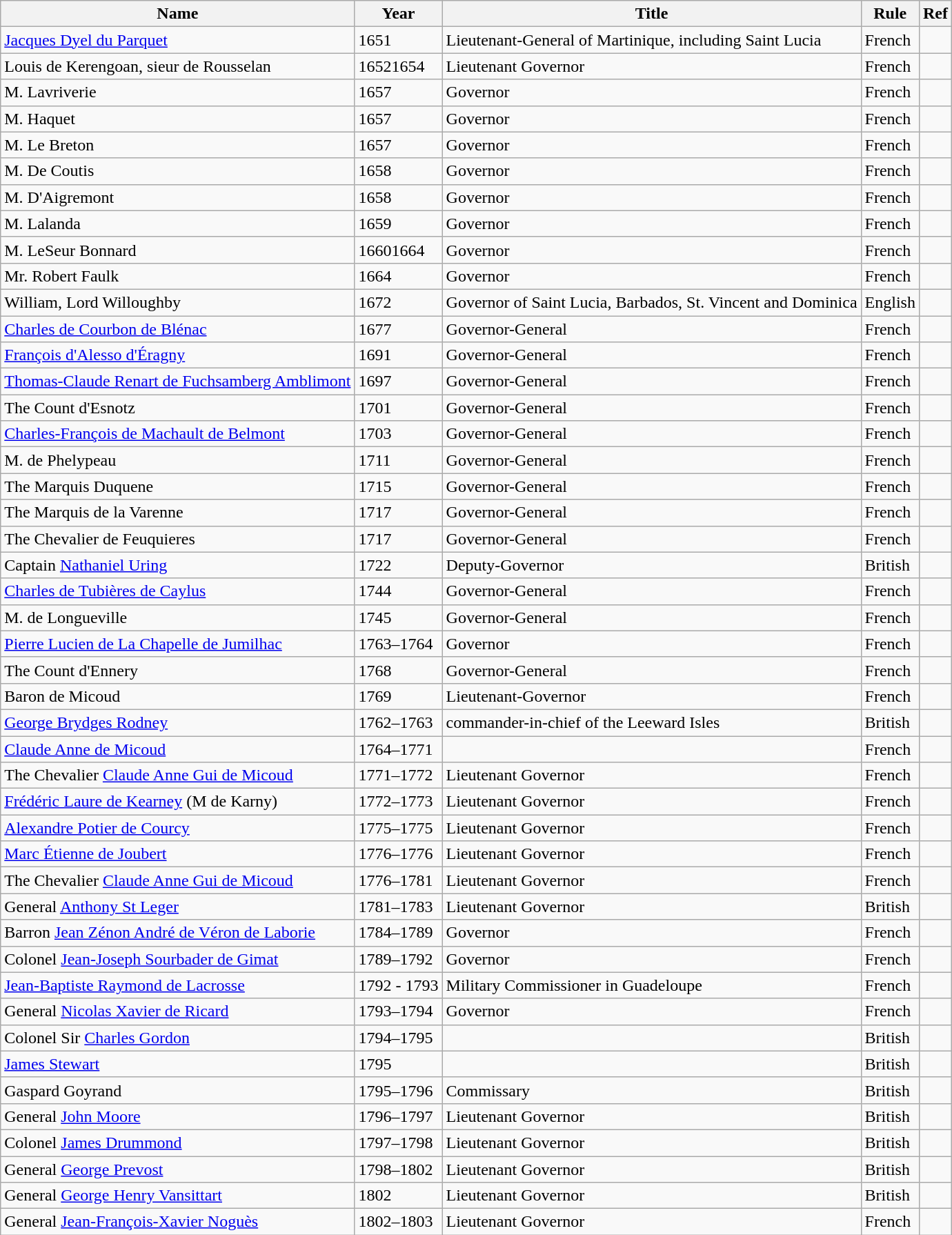<table class="wikitable sortable plainrowheaders">
<tr>
<th>Name</th>
<th>Year</th>
<th>Title</th>
<th>Rule</th>
<th>Ref</th>
</tr>
<tr>
<td><a href='#'>Jacques Dyel du Parquet</a></td>
<td>1651</td>
<td>Lieutenant-General of Martinique, including Saint Lucia</td>
<td>French</td>
<td></td>
</tr>
<tr>
<td>Louis de Kerengoan, sieur de Rousselan</td>
<td>16521654</td>
<td>Lieutenant Governor</td>
<td>French</td>
<td></td>
</tr>
<tr>
<td>M. Lavriverie</td>
<td>1657</td>
<td>Governor</td>
<td>French</td>
<td></td>
</tr>
<tr>
<td>M. Haquet</td>
<td>1657</td>
<td>Governor</td>
<td>French</td>
<td></td>
</tr>
<tr>
<td>M. Le Breton</td>
<td>1657</td>
<td>Governor</td>
<td>French</td>
<td></td>
</tr>
<tr>
<td>M. De Coutis</td>
<td>1658</td>
<td>Governor</td>
<td>French</td>
<td></td>
</tr>
<tr>
<td>M. D'Aigremont</td>
<td>1658</td>
<td>Governor</td>
<td>French</td>
<td></td>
</tr>
<tr>
<td>M. Lalanda</td>
<td>1659</td>
<td>Governor</td>
<td>French</td>
<td></td>
</tr>
<tr>
<td>M.  LeSeur Bonnard</td>
<td>16601664</td>
<td>Governor</td>
<td>French</td>
<td></td>
</tr>
<tr>
<td>Mr. Robert Faulk</td>
<td>1664</td>
<td>Governor</td>
<td>French</td>
<td></td>
</tr>
<tr>
<td>William, Lord Willoughby</td>
<td>1672</td>
<td>Governor of Saint Lucia, Barbados, St. Vincent and Dominica</td>
<td>English</td>
<td></td>
</tr>
<tr>
<td><a href='#'>Charles de Courbon de Blénac</a></td>
<td>1677</td>
<td>Governor-General</td>
<td>French</td>
<td></td>
</tr>
<tr>
<td><a href='#'>François d'Alesso d'Éragny</a></td>
<td>1691</td>
<td>Governor-General</td>
<td>French</td>
<td></td>
</tr>
<tr>
<td><a href='#'>Thomas-Claude Renart de Fuchsamberg Amblimont</a></td>
<td>1697</td>
<td>Governor-General</td>
<td>French</td>
<td></td>
</tr>
<tr>
<td>The Count d'Esnotz</td>
<td>1701</td>
<td>Governor-General</td>
<td>French</td>
<td></td>
</tr>
<tr>
<td><a href='#'>Charles-François de Machault de Belmont</a></td>
<td>1703</td>
<td>Governor-General</td>
<td>French</td>
<td></td>
</tr>
<tr>
<td>M. de Phelypeau</td>
<td>1711</td>
<td>Governor-General</td>
<td>French</td>
<td></td>
</tr>
<tr>
<td>The Marquis Duquene</td>
<td>1715</td>
<td>Governor-General</td>
<td>French</td>
<td></td>
</tr>
<tr>
<td>The Marquis de la Varenne</td>
<td>1717</td>
<td>Governor-General</td>
<td>French</td>
<td></td>
</tr>
<tr>
<td>The Chevalier de Feuquieres</td>
<td>1717</td>
<td>Governor-General</td>
<td>French</td>
<td></td>
</tr>
<tr>
<td>Captain <a href='#'>Nathaniel Uring</a></td>
<td>1722</td>
<td>Deputy-Governor</td>
<td>British</td>
<td></td>
</tr>
<tr>
<td><a href='#'>Charles de Tubières de Caylus</a></td>
<td>1744</td>
<td>Governor-General</td>
<td>French</td>
<td></td>
</tr>
<tr>
<td>M. de Longueville</td>
<td>1745</td>
<td>Governor-General</td>
<td>French</td>
<td></td>
</tr>
<tr>
<td><a href='#'>Pierre Lucien de La Chapelle de Jumilhac</a></td>
<td>1763–1764</td>
<td>Governor</td>
<td>French</td>
<td></td>
</tr>
<tr>
<td>The Count d'Ennery</td>
<td>1768</td>
<td>Governor-General</td>
<td>French</td>
<td></td>
</tr>
<tr>
<td>Baron de Micoud</td>
<td>1769</td>
<td>Lieutenant-Governor</td>
<td>French</td>
<td></td>
</tr>
<tr>
<td><a href='#'>George Brydges Rodney</a></td>
<td>1762–1763</td>
<td>commander-in-chief of the Leeward Isles</td>
<td>British</td>
<td></td>
</tr>
<tr>
<td><a href='#'>Claude Anne de Micoud</a></td>
<td>1764–1771</td>
<td></td>
<td>French</td>
<td></td>
</tr>
<tr>
<td>The Chevalier <a href='#'>Claude Anne Gui de Micoud</a></td>
<td>1771–1772</td>
<td>Lieutenant Governor</td>
<td>French</td>
<td></td>
</tr>
<tr>
<td><a href='#'>Frédéric Laure de Kearney</a> (M de Karny)</td>
<td>1772–1773</td>
<td>Lieutenant Governor</td>
<td>French</td>
<td></td>
</tr>
<tr>
<td><a href='#'>Alexandre Potier de Courcy</a></td>
<td>1775–1775</td>
<td>Lieutenant Governor</td>
<td>French</td>
<td></td>
</tr>
<tr>
<td><a href='#'>Marc Étienne de Joubert</a></td>
<td>1776–1776</td>
<td>Lieutenant Governor</td>
<td>French</td>
<td></td>
</tr>
<tr>
<td>The Chevalier <a href='#'>Claude Anne Gui de Micoud</a></td>
<td>1776–1781</td>
<td>Lieutenant Governor</td>
<td>French</td>
<td></td>
</tr>
<tr>
<td>General <a href='#'>Anthony St Leger</a></td>
<td>1781–1783</td>
<td>Lieutenant Governor</td>
<td>British</td>
<td></td>
</tr>
<tr>
<td>Barron <a href='#'>Jean Zénon André de Véron de Laborie</a></td>
<td>1784–1789</td>
<td>Governor</td>
<td>French</td>
<td></td>
</tr>
<tr>
<td>Colonel <a href='#'>Jean-Joseph Sourbader de Gimat</a></td>
<td>1789–1792</td>
<td>Governor</td>
<td>French</td>
<td></td>
</tr>
<tr>
<td><a href='#'>Jean-Baptiste Raymond de Lacrosse</a></td>
<td>1792 - 1793</td>
<td>Military Commissioner in Guadeloupe</td>
<td>French</td>
<td></td>
</tr>
<tr>
<td>General <a href='#'>Nicolas Xavier de Ricard</a></td>
<td>1793–1794</td>
<td>Governor</td>
<td>French</td>
<td></td>
</tr>
<tr>
<td>Colonel Sir <a href='#'>Charles Gordon</a></td>
<td>1794–1795</td>
<td></td>
<td>British</td>
<td></td>
</tr>
<tr>
<td><a href='#'>James Stewart</a></td>
<td>1795</td>
<td></td>
<td>British</td>
<td></td>
</tr>
<tr>
<td>Gaspard Goyrand</td>
<td>1795–1796</td>
<td>Commissary</td>
<td>British</td>
<td></td>
</tr>
<tr>
<td>General <a href='#'>John Moore</a></td>
<td>1796–1797</td>
<td>Lieutenant Governor</td>
<td>British</td>
<td></td>
</tr>
<tr>
<td>Colonel <a href='#'>James Drummond</a></td>
<td>1797–1798</td>
<td>Lieutenant Governor</td>
<td>British</td>
<td></td>
</tr>
<tr>
<td>General <a href='#'>George Prevost</a></td>
<td>1798–1802</td>
<td>Lieutenant Governor</td>
<td>British</td>
<td></td>
</tr>
<tr>
<td>General <a href='#'>George Henry Vansittart</a></td>
<td>1802</td>
<td>Lieutenant Governor</td>
<td>British</td>
<td></td>
</tr>
<tr>
<td>General <a href='#'>Jean-François-Xavier Noguès</a></td>
<td>1802–1803</td>
<td>Lieutenant Governor</td>
<td>French</td>
<td></td>
</tr>
</table>
